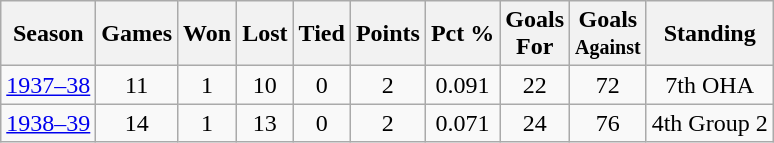<table class="wikitable">
<tr>
<th>Season</th>
<th>Games</th>
<th>Won</th>
<th>Lost</th>
<th>Tied</th>
<th>Points</th>
<th>Pct %</th>
<th>Goals<br>For</th>
<th>Goals<br><small>Against</small></th>
<th>Standing</th>
</tr>
<tr align="center">
<td><a href='#'>1937–38</a></td>
<td>11</td>
<td>1</td>
<td>10</td>
<td>0</td>
<td>2</td>
<td>0.091</td>
<td>22</td>
<td>72</td>
<td>7th OHA</td>
</tr>
<tr align="center">
<td><a href='#'>1938–39</a></td>
<td>14</td>
<td>1</td>
<td>13</td>
<td>0</td>
<td>2</td>
<td>0.071</td>
<td>24</td>
<td>76</td>
<td>4th Group 2</td>
</tr>
</table>
